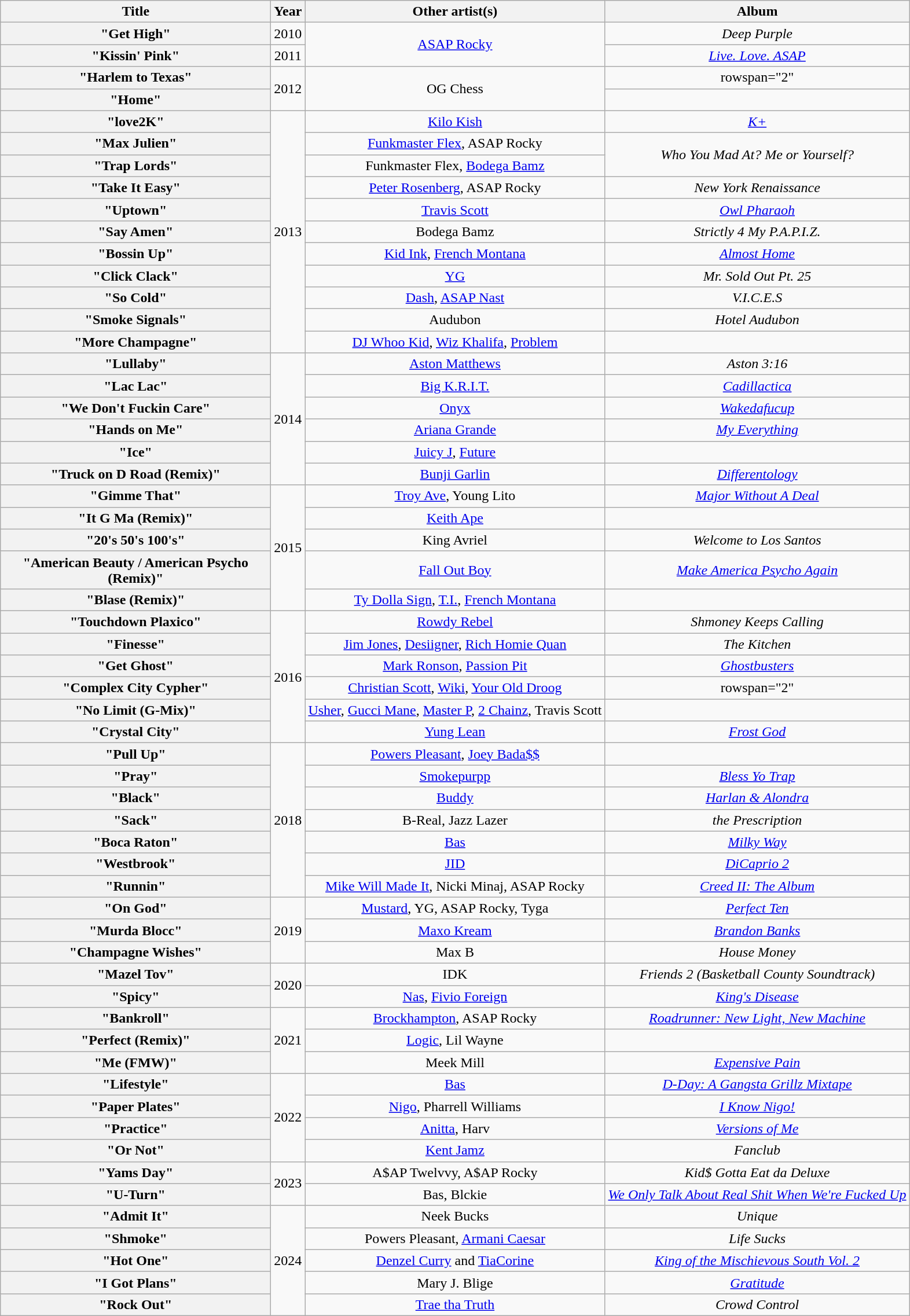<table class="wikitable plainrowheaders" style="text-align:center;">
<tr>
<th scope="col" style="width:19em;">Title</th>
<th scope="col">Year</th>
<th scope="col">Other artist(s)</th>
<th scope="col">Album</th>
</tr>
<tr>
<th scope="row">"Get High"</th>
<td>2010</td>
<td rowspan="2"><a href='#'>ASAP Rocky</a></td>
<td><em>Deep Purple</em></td>
</tr>
<tr>
<th scope="row">"Kissin' Pink"</th>
<td>2011</td>
<td><em><a href='#'>Live. Love. ASAP</a></em></td>
</tr>
<tr>
<th scope="row">"Harlem to Texas"</th>
<td rowspan="2">2012</td>
<td rowspan="2">OG Chess</td>
<td>rowspan="2" </td>
</tr>
<tr>
<th scope="row">"Home"</th>
</tr>
<tr>
<th scope="row">"love2K"</th>
<td rowspan="11">2013</td>
<td><a href='#'>Kilo Kish</a></td>
<td><em><a href='#'>K+</a></em></td>
</tr>
<tr>
<th scope="row">"Max Julien"</th>
<td><a href='#'>Funkmaster Flex</a>, ASAP Rocky</td>
<td rowspan="2"><em>Who You Mad At? Me or Yourself?</em></td>
</tr>
<tr>
<th scope="row">"Trap Lords"</th>
<td>Funkmaster Flex, <a href='#'>Bodega Bamz</a></td>
</tr>
<tr>
<th scope="row">"Take It Easy"</th>
<td><a href='#'>Peter Rosenberg</a>, ASAP Rocky</td>
<td><em>New York Renaissance</em></td>
</tr>
<tr>
<th scope="row">"Uptown"</th>
<td><a href='#'>Travis Scott</a></td>
<td><em><a href='#'>Owl Pharaoh</a></em></td>
</tr>
<tr>
<th scope="row">"Say Amen"</th>
<td>Bodega Bamz</td>
<td><em>Strictly 4 My P.A.P.I.Z.</em></td>
</tr>
<tr>
<th scope="row">"Bossin Up"</th>
<td><a href='#'>Kid Ink</a>, <a href='#'>French Montana</a></td>
<td><em><a href='#'>Almost Home</a></em></td>
</tr>
<tr>
<th scope="row">"Click Clack"</th>
<td><a href='#'>YG</a></td>
<td><em>Mr. Sold Out Pt. 25</em></td>
</tr>
<tr>
<th scope="row">"So Cold"</th>
<td><a href='#'>Dash</a>, <a href='#'>ASAP Nast</a></td>
<td><em>V.I.C.E.S</em></td>
</tr>
<tr>
<th scope="row">"Smoke Signals"</th>
<td>Audubon</td>
<td><em>Hotel Audubon</em></td>
</tr>
<tr>
<th scope="row">"More Champagne"</th>
<td><a href='#'>DJ Whoo Kid</a>, <a href='#'>Wiz Khalifa</a>, <a href='#'>Problem</a></td>
<td></td>
</tr>
<tr>
<th scope="row">"Lullaby"</th>
<td rowspan="6">2014</td>
<td><a href='#'>Aston Matthews</a></td>
<td><em>Aston 3:16</em></td>
</tr>
<tr>
<th scope="row">"Lac Lac"</th>
<td><a href='#'>Big K.R.I.T.</a></td>
<td><em><a href='#'>Cadillactica</a></em></td>
</tr>
<tr>
<th scope="row">"We Don't Fuckin Care"</th>
<td><a href='#'>Onyx</a></td>
<td><em><a href='#'>Wakedafucup</a></em></td>
</tr>
<tr>
<th scope="row">"Hands on Me"</th>
<td><a href='#'>Ariana Grande</a></td>
<td><em><a href='#'>My Everything</a></em></td>
</tr>
<tr>
<th scope="row">"Ice"</th>
<td><a href='#'>Juicy J</a>, <a href='#'>Future</a></td>
<td></td>
</tr>
<tr>
<th scope="row">"Truck on D Road (Remix)"</th>
<td><a href='#'>Bunji Garlin</a></td>
<td><em><a href='#'>Differentology</a></em></td>
</tr>
<tr>
<th scope="row">"Gimme That"</th>
<td rowspan="5">2015</td>
<td><a href='#'>Troy Ave</a>, Young Lito</td>
<td><em><a href='#'>Major Without A Deal</a></em></td>
</tr>
<tr>
<th scope="row">"It G Ma (Remix)"</th>
<td><a href='#'>Keith Ape</a></td>
<td></td>
</tr>
<tr>
<th scope="row">"20's 50's 100's"</th>
<td>King Avriel</td>
<td><em>Welcome to Los Santos</em></td>
</tr>
<tr>
<th scope="row">"American Beauty / American Psycho (Remix)"</th>
<td><a href='#'>Fall Out Boy</a></td>
<td><em><a href='#'>Make America Psycho Again</a></em></td>
</tr>
<tr>
<th scope="row">"Blase (Remix)"</th>
<td><a href='#'>Ty Dolla Sign</a>, <a href='#'>T.I.</a>, <a href='#'>French Montana</a></td>
<td></td>
</tr>
<tr>
<th scope="row">"Touchdown Plaxico"</th>
<td rowspan="6">2016</td>
<td><a href='#'>Rowdy Rebel</a></td>
<td><em>Shmoney Keeps Calling</em></td>
</tr>
<tr>
<th scope="row">"Finesse"</th>
<td><a href='#'>Jim Jones</a>, <a href='#'>Desiigner</a>, <a href='#'>Rich Homie Quan</a></td>
<td><em>The Kitchen</em></td>
</tr>
<tr>
<th scope="row">"Get Ghost"</th>
<td><a href='#'>Mark Ronson</a>, <a href='#'>Passion Pit</a></td>
<td><em><a href='#'>Ghostbusters</a></em></td>
</tr>
<tr>
<th scope="row">"Complex City Cypher"</th>
<td><a href='#'>Christian Scott</a>, <a href='#'>Wiki</a>, <a href='#'>Your Old Droog</a></td>
<td>rowspan="2" </td>
</tr>
<tr>
<th scope="row">"No Limit (G-Mix)"</th>
<td><a href='#'>Usher</a>, <a href='#'>Gucci Mane</a>, <a href='#'>Master P</a>, <a href='#'>2 Chainz</a>, Travis Scott</td>
</tr>
<tr>
<th scope="row">"Crystal City"</th>
<td><a href='#'>Yung Lean</a></td>
<td><em><a href='#'>Frost God</a></em></td>
</tr>
<tr>
<th scope="row">"Pull Up"</th>
<td rowspan="7">2018</td>
<td><a href='#'>Powers Pleasant</a>, <a href='#'>Joey Bada$$</a></td>
<td></td>
</tr>
<tr>
<th scope="row">"Pray"</th>
<td><a href='#'>Smokepurpp</a></td>
<td><em><a href='#'>Bless Yo Trap</a></em></td>
</tr>
<tr>
<th scope="row">"Black"</th>
<td><a href='#'>Buddy</a></td>
<td><em><a href='#'>Harlan & Alondra</a></em></td>
</tr>
<tr>
<th scope="row">"Sack"</th>
<td>B-Real, Jazz Lazer</td>
<td><em>the Prescription</em></td>
</tr>
<tr>
<th scope="row">"Boca Raton"</th>
<td><a href='#'>Bas</a></td>
<td><em><a href='#'>Milky Way</a></em></td>
</tr>
<tr>
<th scope="row">"Westbrook"</th>
<td><a href='#'>JID</a></td>
<td><em><a href='#'>DiCaprio 2</a></em></td>
</tr>
<tr>
<th scope="row">"Runnin"</th>
<td><a href='#'>Mike Will Made It</a>, Nicki Minaj, ASAP Rocky</td>
<td><em><a href='#'>Creed II: The Album</a></em></td>
</tr>
<tr>
<th scope="row">"On God"</th>
<td rowspan="3">2019</td>
<td><a href='#'>Mustard</a>, YG, ASAP Rocky, Tyga</td>
<td><em><a href='#'>Perfect Ten</a></em></td>
</tr>
<tr>
<th scope="row">"Murda Blocc"</th>
<td><a href='#'>Maxo Kream</a></td>
<td><em><a href='#'>Brandon Banks</a></em></td>
</tr>
<tr>
<th scope="row">"Champagne Wishes"</th>
<td>Max B</td>
<td><em>House Money</em></td>
</tr>
<tr>
<th scope="row">"Mazel Tov"</th>
<td rowspan="2">2020</td>
<td>IDK</td>
<td><em>Friends 2 (Basketball County Soundtrack)</em></td>
</tr>
<tr>
<th scope="row">"Spicy"</th>
<td><a href='#'>Nas</a>, <a href='#'>Fivio Foreign</a></td>
<td><em><a href='#'>King's Disease</a></em></td>
</tr>
<tr>
<th scope="row">"Bankroll"</th>
<td rowspan="3">2021</td>
<td><a href='#'>Brockhampton</a>, ASAP Rocky</td>
<td><em><a href='#'>Roadrunner: New Light, New Machine</a></em></td>
</tr>
<tr>
<th scope="row">"Perfect (Remix)"</th>
<td><a href='#'>Logic</a>, Lil Wayne</td>
<td></td>
</tr>
<tr>
<th scope="row">"Me (FMW)"</th>
<td>Meek Mill</td>
<td><em><a href='#'>Expensive Pain</a></em></td>
</tr>
<tr>
<th scope="row">"Lifestyle"</th>
<td rowspan="4">2022</td>
<td><a href='#'>Bas</a></td>
<td><em><a href='#'>D-Day: A Gangsta Grillz Mixtape</a></em></td>
</tr>
<tr>
<th scope="row">"Paper Plates"</th>
<td><a href='#'>Nigo</a>, Pharrell Williams</td>
<td><em><a href='#'>I Know Nigo!</a></em></td>
</tr>
<tr>
<th scope="row">"Practice"</th>
<td><a href='#'>Anitta</a>, Harv</td>
<td><em><a href='#'>Versions of Me</a></em></td>
</tr>
<tr>
<th scope="row">"Or Not"</th>
<td><a href='#'>Kent Jamz</a></td>
<td><em>Fanclub</em></td>
</tr>
<tr>
<th scope="row">"Yams Day"</th>
<td rowspan="2">2023</td>
<td>A$AP Twelvvy, A$AP Rocky</td>
<td><em>Kid$ Gotta Eat da Deluxe</em></td>
</tr>
<tr>
<th>"U-Turn"</th>
<td>Bas, Blckie</td>
<td><a href='#'><em>We Only Talk About Real Shit When We're Fucked Up</em></a></td>
</tr>
<tr>
<th scope="row">"Admit It"</th>
<td rowspan="5">2024</td>
<td>Neek Bucks</td>
<td><em>Unique</em></td>
</tr>
<tr>
<th scope="row">"Shmoke"</th>
<td>Powers Pleasant, <a href='#'>Armani Caesar</a></td>
<td><em>Life Sucks</em></td>
</tr>
<tr>
<th scope="row">"Hot One"</th>
<td><a href='#'>Denzel Curry</a> and <a href='#'>TiaCorine</a></td>
<td><em><a href='#'>King of the Mischievous South Vol. 2</a></em></td>
</tr>
<tr>
<th scope="row">"I Got Plans"</th>
<td>Mary J. Blige</td>
<td><em><a href='#'>Gratitude</a></em></td>
</tr>
<tr>
<th scope="row">"Rock Out"</th>
<td><a href='#'>Trae tha Truth</a></td>
<td><em>Crowd Control</em></td>
</tr>
</table>
